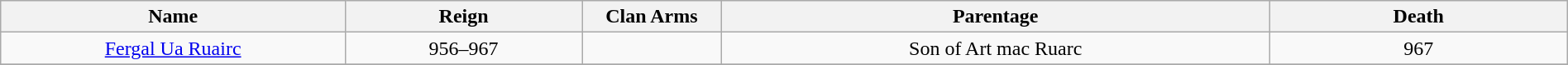<table style="text-align:center; width:100%" class="wikitable">
<tr>
<th style="width:22%">Name</th>
<th>Reign</th>
<th style="width:105px">Clan Arms</th>
<th>Parentage</th>
<th style="width:19%">Death</th>
</tr>
<tr>
<td><a href='#'>Fergal Ua Ruairc</a></td>
<td>956–967</td>
<td></td>
<td>Son of Art mac Ruarc</td>
<td>967</td>
</tr>
<tr>
</tr>
</table>
